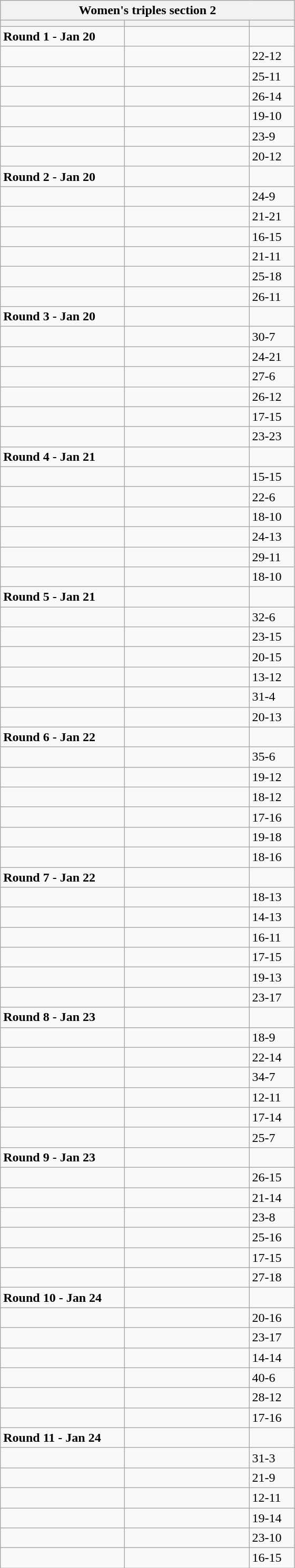<table class="wikitable">
<tr>
<th colspan="3">Women's triples section 2</th>
</tr>
<tr>
<th width=150></th>
<th width=150></th>
<th width=50></th>
</tr>
<tr>
<td><strong>Round 1 - Jan 20</strong></td>
<td></td>
<td></td>
</tr>
<tr>
<td></td>
<td></td>
<td>22-12</td>
</tr>
<tr>
<td></td>
<td></td>
<td>25-11</td>
</tr>
<tr>
<td></td>
<td></td>
<td>26-14</td>
</tr>
<tr>
<td></td>
<td></td>
<td>19-10</td>
</tr>
<tr>
<td></td>
<td></td>
<td>23-9</td>
</tr>
<tr>
<td></td>
<td></td>
<td>20-12</td>
</tr>
<tr>
<td><strong>Round 2 - Jan 20</strong></td>
<td></td>
<td></td>
</tr>
<tr>
<td></td>
<td></td>
<td>24-9</td>
</tr>
<tr>
<td></td>
<td></td>
<td>21-21</td>
</tr>
<tr>
<td></td>
<td></td>
<td>16-15</td>
</tr>
<tr>
<td></td>
<td></td>
<td>21-11</td>
</tr>
<tr>
<td></td>
<td></td>
<td>25-18</td>
</tr>
<tr>
<td></td>
<td></td>
<td>26-11</td>
</tr>
<tr>
<td><strong>Round 3 - Jan 20</strong></td>
<td></td>
<td></td>
</tr>
<tr>
<td></td>
<td></td>
<td>30-7</td>
</tr>
<tr>
<td></td>
<td></td>
<td>24-21</td>
</tr>
<tr>
<td></td>
<td></td>
<td>27-6</td>
</tr>
<tr>
<td></td>
<td></td>
<td>26-12</td>
</tr>
<tr>
<td></td>
<td></td>
<td>17-15</td>
</tr>
<tr>
<td></td>
<td></td>
<td>23-23</td>
</tr>
<tr>
<td><strong>Round 4 - Jan 21</strong></td>
<td></td>
<td></td>
</tr>
<tr>
<td></td>
<td></td>
<td>15-15</td>
</tr>
<tr>
<td></td>
<td></td>
<td>22-6</td>
</tr>
<tr>
<td></td>
<td></td>
<td>18-10</td>
</tr>
<tr>
<td></td>
<td></td>
<td>24-13</td>
</tr>
<tr>
<td></td>
<td></td>
<td>29-11</td>
</tr>
<tr>
<td></td>
<td></td>
<td>18-10</td>
</tr>
<tr>
<td><strong>Round 5 - Jan 21</strong></td>
<td></td>
<td></td>
</tr>
<tr>
<td></td>
<td></td>
<td>32-6</td>
</tr>
<tr>
<td></td>
<td></td>
<td>23-15</td>
</tr>
<tr>
<td></td>
<td></td>
<td>20-15</td>
</tr>
<tr>
<td></td>
<td></td>
<td>13-12</td>
</tr>
<tr>
<td></td>
<td></td>
<td>31-4</td>
</tr>
<tr>
<td></td>
<td></td>
<td>20-13</td>
</tr>
<tr>
<td><strong>Round 6  - Jan 22</strong></td>
<td></td>
<td></td>
</tr>
<tr>
<td></td>
<td></td>
<td>35-6</td>
</tr>
<tr>
<td></td>
<td></td>
<td>19-12</td>
</tr>
<tr>
<td></td>
<td></td>
<td>18-12</td>
</tr>
<tr>
<td></td>
<td></td>
<td>17-16</td>
</tr>
<tr>
<td></td>
<td></td>
<td>19-18</td>
</tr>
<tr>
<td></td>
<td></td>
<td>18-16</td>
</tr>
<tr>
<td><strong>Round 7 - Jan 22</strong></td>
<td></td>
<td></td>
</tr>
<tr>
<td></td>
<td></td>
<td>18-13</td>
</tr>
<tr>
<td></td>
<td></td>
<td>14-13</td>
</tr>
<tr>
<td></td>
<td></td>
<td>16-11</td>
</tr>
<tr>
<td></td>
<td></td>
<td>17-15</td>
</tr>
<tr>
<td></td>
<td></td>
<td>19-13</td>
</tr>
<tr>
<td></td>
<td></td>
<td>23-17</td>
</tr>
<tr>
<td><strong>Round 8 - Jan 23</strong></td>
<td></td>
<td></td>
</tr>
<tr>
<td></td>
<td></td>
<td>18-9</td>
</tr>
<tr>
<td></td>
<td></td>
<td>22-14</td>
</tr>
<tr>
<td></td>
<td></td>
<td>34-7</td>
</tr>
<tr>
<td></td>
<td></td>
<td>12-11</td>
</tr>
<tr>
<td></td>
<td></td>
<td>17-14</td>
</tr>
<tr>
<td></td>
<td></td>
<td>25-7</td>
</tr>
<tr>
<td><strong>Round 9 - Jan 23</strong></td>
<td></td>
<td></td>
</tr>
<tr>
<td></td>
<td></td>
<td>26-15</td>
</tr>
<tr>
<td></td>
<td></td>
<td>21-14</td>
</tr>
<tr>
<td></td>
<td></td>
<td>23-8</td>
</tr>
<tr>
<td></td>
<td></td>
<td>25-16</td>
</tr>
<tr>
<td></td>
<td></td>
<td>17-15</td>
</tr>
<tr>
<td></td>
<td></td>
<td>27-18</td>
</tr>
<tr>
<td><strong>Round 10 - Jan 24</strong></td>
<td></td>
<td></td>
</tr>
<tr>
<td></td>
<td></td>
<td>20-16</td>
</tr>
<tr>
<td></td>
<td></td>
<td>23-17</td>
</tr>
<tr>
<td></td>
<td></td>
<td>14-14</td>
</tr>
<tr>
<td></td>
<td></td>
<td>40-6</td>
</tr>
<tr>
<td></td>
<td></td>
<td>28-12</td>
</tr>
<tr>
<td></td>
<td></td>
<td>17-16</td>
</tr>
<tr>
<td><strong>Round 11 - Jan 24</strong></td>
<td></td>
<td></td>
</tr>
<tr>
<td></td>
<td></td>
<td>31-3</td>
</tr>
<tr>
<td></td>
<td></td>
<td>21-9</td>
</tr>
<tr>
<td></td>
<td></td>
<td>12-11</td>
</tr>
<tr>
<td></td>
<td></td>
<td>19-14</td>
</tr>
<tr>
<td></td>
<td></td>
<td>23-10</td>
</tr>
<tr>
<td></td>
<td></td>
<td>16-15</td>
</tr>
</table>
